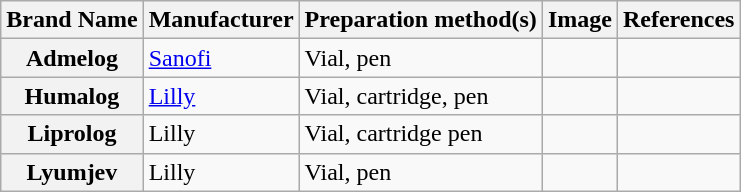<table class="wikitable sortable">
<tr>
<th scope=col>Brand Name</th>
<th scope=col>Manufacturer</th>
<th scope=col>Preparation method(s)</th>
<th scope=col>Image</th>
<th scope=col>References</th>
</tr>
<tr>
<th scope=row>Admelog</th>
<td><a href='#'>Sanofi</a></td>
<td>Vial, pen</td>
<td></td>
<td></td>
</tr>
<tr>
<th scope=row>Humalog</th>
<td><a href='#'>Lilly</a></td>
<td>Vial, cartridge, pen</td>
<td></td>
<td></td>
</tr>
<tr>
<th scope=row>Liprolog</th>
<td>Lilly</td>
<td>Vial, cartridge pen</td>
<td></td>
<td></td>
</tr>
<tr>
<th scope=row>Lyumjev</th>
<td>Lilly</td>
<td>Vial, pen</td>
<td></td>
<td></td>
</tr>
</table>
